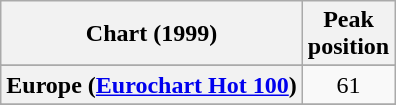<table class="wikitable sortable plainrowheaders" style="text-align:center">
<tr>
<th>Chart (1999)</th>
<th>Peak<br>position</th>
</tr>
<tr>
</tr>
<tr>
</tr>
<tr>
<th scope="row">Europe (<a href='#'>Eurochart Hot 100</a>)</th>
<td>61</td>
</tr>
<tr>
</tr>
<tr>
</tr>
<tr>
</tr>
<tr>
</tr>
<tr>
</tr>
</table>
